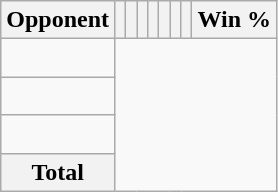<table class="wikitable sortable collapsible collapsed" style="text-align: center;">
<tr>
<th>Opponent</th>
<th></th>
<th></th>
<th></th>
<th></th>
<th></th>
<th></th>
<th></th>
<th>Win %</th>
</tr>
<tr>
<td align="left"><br></td>
</tr>
<tr>
<td align="left"><br></td>
</tr>
<tr>
<td align="left"><br></td>
</tr>
<tr class="sortbottom">
<th>Total<br></th>
</tr>
</table>
